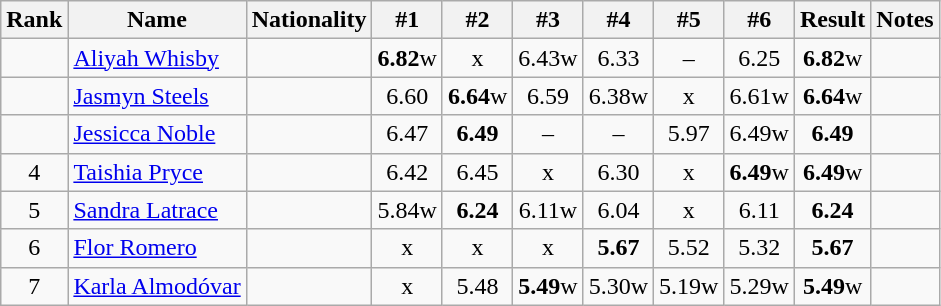<table class="wikitable sortable" style="text-align:center">
<tr>
<th>Rank</th>
<th>Name</th>
<th>Nationality</th>
<th>#1</th>
<th>#2</th>
<th>#3</th>
<th>#4</th>
<th>#5</th>
<th>#6</th>
<th>Result</th>
<th>Notes</th>
</tr>
<tr>
<td></td>
<td align=left><a href='#'>Aliyah Whisby</a></td>
<td align=left></td>
<td><strong>6.82</strong>w</td>
<td>x</td>
<td>6.43w</td>
<td>6.33</td>
<td>–</td>
<td>6.25</td>
<td><strong>6.82</strong>w</td>
<td></td>
</tr>
<tr>
<td></td>
<td align=left><a href='#'>Jasmyn Steels</a></td>
<td align=left></td>
<td>6.60</td>
<td><strong>6.64</strong>w</td>
<td>6.59</td>
<td>6.38w</td>
<td>x</td>
<td>6.61w</td>
<td><strong>6.64</strong>w</td>
<td></td>
</tr>
<tr>
<td></td>
<td align=left><a href='#'>Jessicca Noble</a></td>
<td align=left></td>
<td>6.47</td>
<td><strong>6.49</strong></td>
<td>–</td>
<td>–</td>
<td>5.97</td>
<td>6.49w</td>
<td><strong>6.49</strong></td>
<td></td>
</tr>
<tr>
<td>4</td>
<td align=left><a href='#'>Taishia Pryce</a></td>
<td align=left></td>
<td>6.42</td>
<td>6.45</td>
<td>x</td>
<td>6.30</td>
<td>x</td>
<td><strong>6.49</strong>w</td>
<td><strong>6.49</strong>w</td>
<td></td>
</tr>
<tr>
<td>5</td>
<td align=left><a href='#'>Sandra Latrace</a></td>
<td align=left></td>
<td>5.84w</td>
<td><strong>6.24</strong></td>
<td>6.11w</td>
<td>6.04</td>
<td>x</td>
<td>6.11</td>
<td><strong>6.24</strong></td>
<td></td>
</tr>
<tr>
<td>6</td>
<td align=left><a href='#'>Flor Romero</a></td>
<td align=left></td>
<td>x</td>
<td>x</td>
<td>x</td>
<td><strong>5.67</strong></td>
<td>5.52</td>
<td>5.32</td>
<td><strong>5.67</strong></td>
<td></td>
</tr>
<tr>
<td>7</td>
<td align=left><a href='#'>Karla Almodóvar</a></td>
<td align=left></td>
<td>x</td>
<td>5.48</td>
<td><strong>5.49</strong>w</td>
<td>5.30w</td>
<td>5.19w</td>
<td>5.29w</td>
<td><strong>5.49</strong>w</td>
<td></td>
</tr>
</table>
